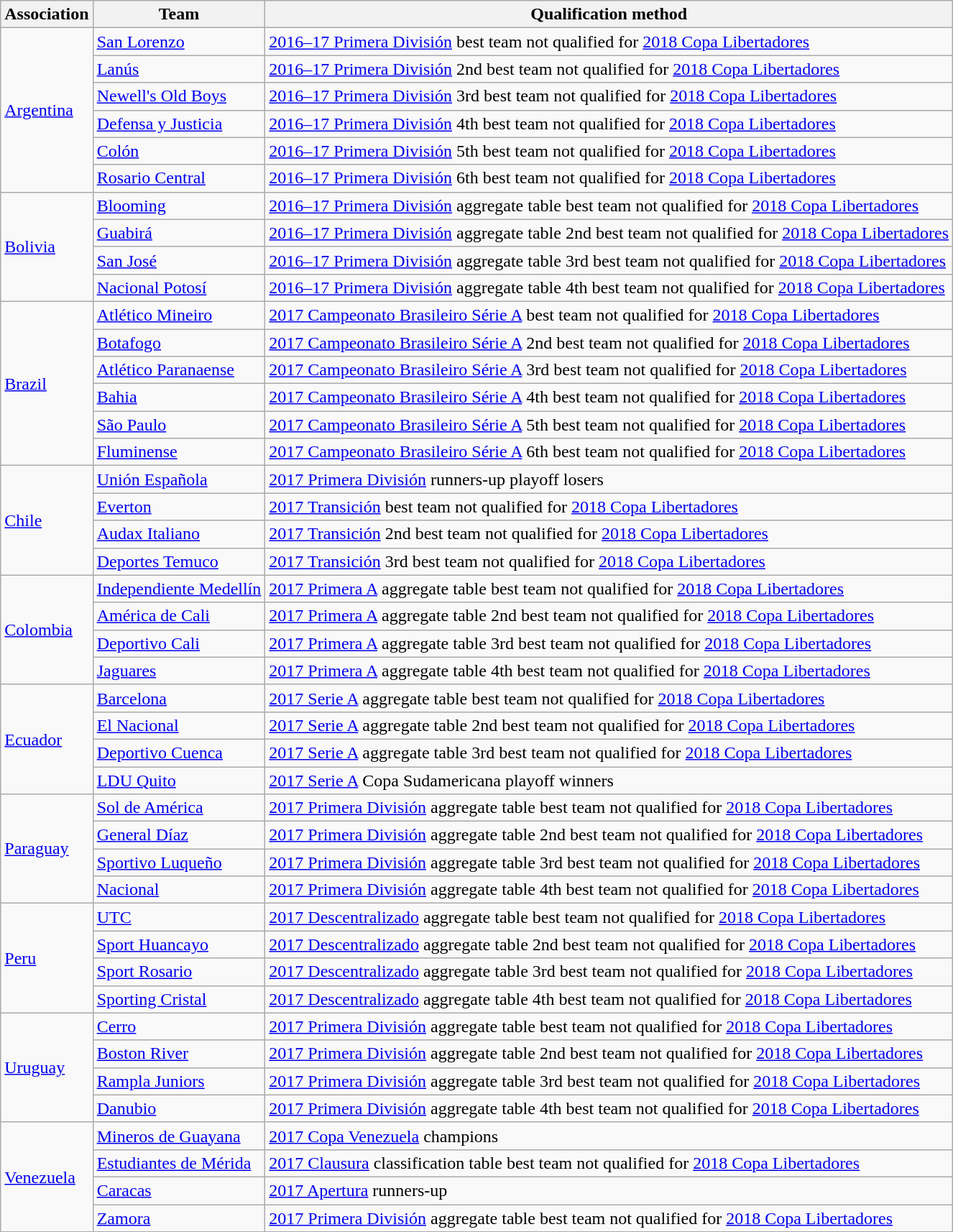<table class="wikitable">
<tr>
<th>Association</th>
<th>Team </th>
<th>Qualification method</th>
</tr>
<tr>
<td rowspan=6> <a href='#'>Argentina</a><br></td>
<td><a href='#'>San Lorenzo</a> </td>
<td><a href='#'>2016–17 Primera División</a> best team not qualified for <a href='#'>2018 Copa Libertadores</a></td>
</tr>
<tr>
<td><a href='#'>Lanús</a> </td>
<td><a href='#'>2016–17 Primera División</a> 2nd best team not qualified for <a href='#'>2018 Copa Libertadores</a></td>
</tr>
<tr>
<td><a href='#'>Newell's Old Boys</a> </td>
<td><a href='#'>2016–17 Primera División</a> 3rd best team not qualified for <a href='#'>2018 Copa Libertadores</a></td>
</tr>
<tr>
<td><a href='#'>Defensa y Justicia</a> </td>
<td><a href='#'>2016–17 Primera División</a> 4th best team not qualified for <a href='#'>2018 Copa Libertadores</a></td>
</tr>
<tr>
<td><a href='#'>Colón</a> </td>
<td><a href='#'>2016–17 Primera División</a> 5th best team not qualified for <a href='#'>2018 Copa Libertadores</a></td>
</tr>
<tr>
<td><a href='#'>Rosario Central</a> </td>
<td><a href='#'>2016–17 Primera División</a> 6th best team not qualified for <a href='#'>2018 Copa Libertadores</a></td>
</tr>
<tr>
<td rowspan=4> <a href='#'>Bolivia</a><br></td>
<td><a href='#'>Blooming</a> </td>
<td><a href='#'>2016–17 Primera División</a> aggregate table best team not qualified for <a href='#'>2018 Copa Libertadores</a></td>
</tr>
<tr>
<td><a href='#'>Guabirá</a> </td>
<td><a href='#'>2016–17 Primera División</a> aggregate table 2nd best team not qualified for <a href='#'>2018 Copa Libertadores</a></td>
</tr>
<tr>
<td><a href='#'>San José</a> </td>
<td><a href='#'>2016–17 Primera División</a> aggregate table 3rd best team not qualified for <a href='#'>2018 Copa Libertadores</a></td>
</tr>
<tr>
<td><a href='#'>Nacional Potosí</a> </td>
<td><a href='#'>2016–17 Primera División</a> aggregate table 4th best team not qualified for <a href='#'>2018 Copa Libertadores</a></td>
</tr>
<tr>
<td rowspan=6> <a href='#'>Brazil</a><br></td>
<td><a href='#'>Atlético Mineiro</a> </td>
<td><a href='#'>2017 Campeonato Brasileiro Série A</a> best team not qualified for <a href='#'>2018 Copa Libertadores</a></td>
</tr>
<tr>
<td><a href='#'>Botafogo</a> </td>
<td><a href='#'>2017 Campeonato Brasileiro Série A</a> 2nd best team not qualified for <a href='#'>2018 Copa Libertadores</a></td>
</tr>
<tr>
<td><a href='#'>Atlético Paranaense</a> </td>
<td><a href='#'>2017 Campeonato Brasileiro Série A</a> 3rd best team not qualified for <a href='#'>2018 Copa Libertadores</a></td>
</tr>
<tr>
<td><a href='#'>Bahia</a> </td>
<td><a href='#'>2017 Campeonato Brasileiro Série A</a> 4th best team not qualified for <a href='#'>2018 Copa Libertadores</a></td>
</tr>
<tr>
<td><a href='#'>São Paulo</a> </td>
<td><a href='#'>2017 Campeonato Brasileiro Série A</a> 5th best team not qualified for <a href='#'>2018 Copa Libertadores</a></td>
</tr>
<tr>
<td><a href='#'>Fluminense</a> </td>
<td><a href='#'>2017 Campeonato Brasileiro Série A</a> 6th best team not qualified for <a href='#'>2018 Copa Libertadores</a></td>
</tr>
<tr>
<td rowspan=4> <a href='#'>Chile</a><br></td>
<td><a href='#'>Unión Española</a> </td>
<td><a href='#'>2017 Primera División</a> runners-up playoff losers</td>
</tr>
<tr>
<td><a href='#'>Everton</a> </td>
<td><a href='#'>2017 Transición</a> best team not qualified for <a href='#'>2018 Copa Libertadores</a></td>
</tr>
<tr>
<td><a href='#'>Audax Italiano</a> </td>
<td><a href='#'>2017 Transición</a> 2nd best team not qualified for <a href='#'>2018 Copa Libertadores</a></td>
</tr>
<tr>
<td><a href='#'>Deportes Temuco</a> </td>
<td><a href='#'>2017 Transición</a> 3rd best team not qualified for <a href='#'>2018 Copa Libertadores</a></td>
</tr>
<tr>
<td rowspan=4> <a href='#'>Colombia</a><br></td>
<td><a href='#'>Independiente Medellín</a> </td>
<td><a href='#'>2017 Primera A</a> aggregate table best team not qualified for <a href='#'>2018 Copa Libertadores</a></td>
</tr>
<tr>
<td><a href='#'>América de Cali</a> </td>
<td><a href='#'>2017 Primera A</a> aggregate table 2nd best team not qualified for <a href='#'>2018 Copa Libertadores</a></td>
</tr>
<tr>
<td><a href='#'>Deportivo Cali</a> </td>
<td><a href='#'>2017 Primera A</a> aggregate table 3rd best team not qualified for <a href='#'>2018 Copa Libertadores</a></td>
</tr>
<tr>
<td><a href='#'>Jaguares</a> </td>
<td><a href='#'>2017 Primera A</a> aggregate table 4th best team not qualified for <a href='#'>2018 Copa Libertadores</a></td>
</tr>
<tr>
<td rowspan=4> <a href='#'>Ecuador</a><br></td>
<td><a href='#'>Barcelona</a> </td>
<td><a href='#'>2017 Serie A</a> aggregate table best team not qualified for <a href='#'>2018 Copa Libertadores</a></td>
</tr>
<tr>
<td><a href='#'>El Nacional</a> </td>
<td><a href='#'>2017 Serie A</a> aggregate table 2nd best team not qualified for <a href='#'>2018 Copa Libertadores</a></td>
</tr>
<tr>
<td><a href='#'>Deportivo Cuenca</a> </td>
<td><a href='#'>2017 Serie A</a> aggregate table 3rd best team not qualified for <a href='#'>2018 Copa Libertadores</a></td>
</tr>
<tr>
<td><a href='#'>LDU Quito</a> </td>
<td><a href='#'>2017 Serie A</a> Copa Sudamericana playoff winners</td>
</tr>
<tr>
<td rowspan=4> <a href='#'>Paraguay</a><br></td>
<td><a href='#'>Sol de América</a> </td>
<td><a href='#'>2017 Primera División</a> aggregate table best team not qualified for <a href='#'>2018 Copa Libertadores</a></td>
</tr>
<tr>
<td><a href='#'>General Díaz</a> </td>
<td><a href='#'>2017 Primera División</a> aggregate table 2nd best team not qualified for <a href='#'>2018 Copa Libertadores</a></td>
</tr>
<tr>
<td><a href='#'>Sportivo Luqueño</a> </td>
<td><a href='#'>2017 Primera División</a> aggregate table 3rd best team not qualified for <a href='#'>2018 Copa Libertadores</a></td>
</tr>
<tr>
<td><a href='#'>Nacional</a> </td>
<td><a href='#'>2017 Primera División</a> aggregate table 4th best team not qualified for <a href='#'>2018 Copa Libertadores</a></td>
</tr>
<tr>
<td rowspan=4> <a href='#'>Peru</a><br></td>
<td><a href='#'>UTC</a> </td>
<td><a href='#'>2017 Descentralizado</a> aggregate table best team not qualified for <a href='#'>2018 Copa Libertadores</a></td>
</tr>
<tr>
<td><a href='#'>Sport Huancayo</a> </td>
<td><a href='#'>2017 Descentralizado</a> aggregate table 2nd best team not qualified for <a href='#'>2018 Copa Libertadores</a></td>
</tr>
<tr>
<td><a href='#'>Sport Rosario</a> </td>
<td><a href='#'>2017 Descentralizado</a> aggregate table 3rd best team not qualified for <a href='#'>2018 Copa Libertadores</a></td>
</tr>
<tr>
<td><a href='#'>Sporting Cristal</a> </td>
<td><a href='#'>2017 Descentralizado</a> aggregate table 4th best team not qualified for <a href='#'>2018 Copa Libertadores</a></td>
</tr>
<tr>
<td rowspan=4> <a href='#'>Uruguay</a><br></td>
<td><a href='#'>Cerro</a> </td>
<td><a href='#'>2017 Primera División</a> aggregate table best team not qualified for <a href='#'>2018 Copa Libertadores</a></td>
</tr>
<tr>
<td><a href='#'>Boston River</a> </td>
<td><a href='#'>2017 Primera División</a> aggregate table 2nd best team not qualified for <a href='#'>2018 Copa Libertadores</a></td>
</tr>
<tr>
<td><a href='#'>Rampla Juniors</a> </td>
<td><a href='#'>2017 Primera División</a> aggregate table 3rd best team not qualified for <a href='#'>2018 Copa Libertadores</a></td>
</tr>
<tr>
<td><a href='#'>Danubio</a> </td>
<td><a href='#'>2017 Primera División</a> aggregate table 4th best team not qualified for <a href='#'>2018 Copa Libertadores</a></td>
</tr>
<tr>
<td rowspan=4> <a href='#'>Venezuela</a><br></td>
<td><a href='#'>Mineros de Guayana</a> </td>
<td><a href='#'>2017 Copa Venezuela</a> champions</td>
</tr>
<tr>
<td><a href='#'>Estudiantes de Mérida</a> </td>
<td><a href='#'>2017 Clausura</a> classification table best team not qualified for <a href='#'>2018 Copa Libertadores</a></td>
</tr>
<tr>
<td><a href='#'>Caracas</a> </td>
<td><a href='#'>2017 Apertura</a> runners-up</td>
</tr>
<tr>
<td><a href='#'>Zamora</a> </td>
<td><a href='#'>2017 Primera División</a> aggregate table best team not qualified for <a href='#'>2018 Copa Libertadores</a></td>
</tr>
</table>
